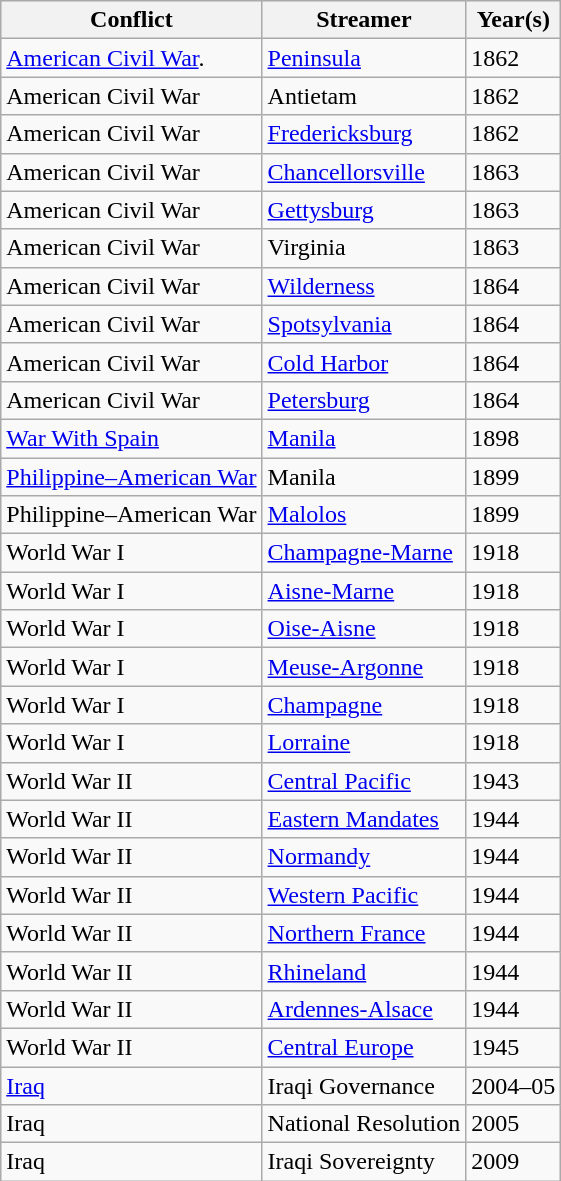<table class="wikitable" style="float:left;">
<tr style="background:#efefef;">
<th>Conflict</th>
<th>Streamer</th>
<th>Year(s)</th>
</tr>
<tr>
<td><a href='#'>American Civil War</a>.</td>
<td><a href='#'>Peninsula</a></td>
<td>1862</td>
</tr>
<tr>
<td>American Civil War</td>
<td>Antietam</td>
<td>1862</td>
</tr>
<tr>
<td>American Civil War</td>
<td><a href='#'>Fredericksburg</a></td>
<td>1862</td>
</tr>
<tr>
<td>American Civil War</td>
<td><a href='#'>Chancellorsville</a></td>
<td>1863</td>
</tr>
<tr>
<td>American Civil War</td>
<td><a href='#'>Gettysburg</a></td>
<td>1863</td>
</tr>
<tr>
<td>American Civil War</td>
<td>Virginia</td>
<td>1863</td>
</tr>
<tr>
<td>American Civil War</td>
<td><a href='#'>Wilderness</a></td>
<td>1864</td>
</tr>
<tr>
<td>American Civil War</td>
<td><a href='#'>Spotsylvania</a></td>
<td>1864</td>
</tr>
<tr>
<td>American Civil War</td>
<td><a href='#'>Cold Harbor</a></td>
<td>1864</td>
</tr>
<tr>
<td>American Civil War</td>
<td><a href='#'>Petersburg</a></td>
<td>1864</td>
</tr>
<tr>
<td><a href='#'>War With Spain</a></td>
<td><a href='#'>Manila</a></td>
<td>1898</td>
</tr>
<tr>
<td><a href='#'>Philippine–American War</a></td>
<td>Manila</td>
<td>1899</td>
</tr>
<tr>
<td>Philippine–American War</td>
<td><a href='#'>Malolos</a></td>
<td>1899</td>
</tr>
<tr>
<td>World War I</td>
<td><a href='#'>Champagne-Marne</a></td>
<td>1918</td>
</tr>
<tr>
<td>World War I</td>
<td><a href='#'>Aisne-Marne</a></td>
<td>1918</td>
</tr>
<tr>
<td>World War I</td>
<td><a href='#'>Oise-Aisne</a></td>
<td>1918</td>
</tr>
<tr>
<td>World War I</td>
<td><a href='#'>Meuse-Argonne</a></td>
<td>1918</td>
</tr>
<tr>
<td>World War I</td>
<td><a href='#'>Champagne</a></td>
<td>1918</td>
</tr>
<tr>
<td>World War I</td>
<td><a href='#'>Lorraine</a></td>
<td>1918</td>
</tr>
<tr>
<td>World War II</td>
<td><a href='#'>Central Pacific</a></td>
<td>1943</td>
</tr>
<tr>
<td>World War II</td>
<td><a href='#'>Eastern Mandates</a></td>
<td>1944</td>
</tr>
<tr>
<td>World War II</td>
<td><a href='#'>Normandy</a></td>
<td>1944</td>
</tr>
<tr>
<td>World War II</td>
<td><a href='#'>Western Pacific</a></td>
<td>1944</td>
</tr>
<tr>
<td>World War II</td>
<td><a href='#'>Northern France</a></td>
<td>1944</td>
</tr>
<tr>
<td>World War II</td>
<td><a href='#'>Rhineland</a></td>
<td>1944</td>
</tr>
<tr>
<td>World War II</td>
<td><a href='#'>Ardennes-Alsace</a></td>
<td>1944</td>
</tr>
<tr>
<td>World War II</td>
<td><a href='#'>Central Europe</a></td>
<td>1945</td>
</tr>
<tr>
<td><a href='#'>Iraq</a></td>
<td>Iraqi Governance</td>
<td>2004–05</td>
</tr>
<tr>
<td>Iraq</td>
<td>National Resolution</td>
<td>2005</td>
</tr>
<tr>
<td>Iraq</td>
<td>Iraqi Sovereignty</td>
<td>2009</td>
</tr>
</table>
